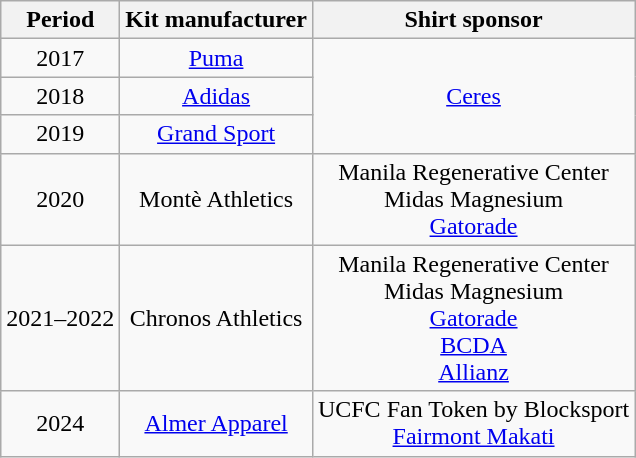<table class="wikitable" style="text-align: center">
<tr>
<th>Period</th>
<th>Kit manufacturer</th>
<th>Shirt sponsor</th>
</tr>
<tr>
<td>2017</td>
<td><a href='#'>Puma</a></td>
<td rowspan="3"><a href='#'>Ceres</a></td>
</tr>
<tr>
<td>2018</td>
<td><a href='#'>Adidas</a></td>
</tr>
<tr>
<td>2019</td>
<td><a href='#'>Grand Sport</a></td>
</tr>
<tr>
<td>2020</td>
<td>Montè Athletics</td>
<td>Manila Regenerative Center<br>Midas Magnesium<br><a href='#'>Gatorade</a></td>
</tr>
<tr>
<td>2021–2022</td>
<td>Chronos Athletics</td>
<td>Manila Regenerative Center <br> Midas Magnesium <br> <a href='#'>Gatorade</a> <br> <a href='#'>BCDA</a> <br> <a href='#'>Allianz</a></td>
</tr>
<tr>
<td>2024</td>
<td><a href='#'>Almer Apparel</a></td>
<td>UCFC Fan Token by Blocksport <br> <a href='#'>Fairmont Makati</a></td>
</tr>
</table>
